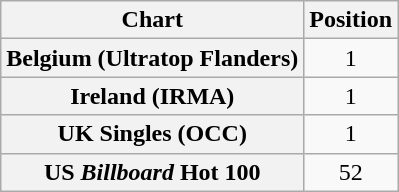<table class="wikitable sortable plainrowheaders" style="text-align:center">
<tr>
<th scope="col">Chart</th>
<th scope="col">Position</th>
</tr>
<tr>
<th scope="row">Belgium (Ultratop Flanders)</th>
<td>1</td>
</tr>
<tr>
<th scope="row">Ireland (IRMA)</th>
<td>1</td>
</tr>
<tr>
<th scope="row">UK Singles (OCC)</th>
<td>1</td>
</tr>
<tr>
<th scope="row">US <em>Billboard</em> Hot 100</th>
<td>52</td>
</tr>
</table>
